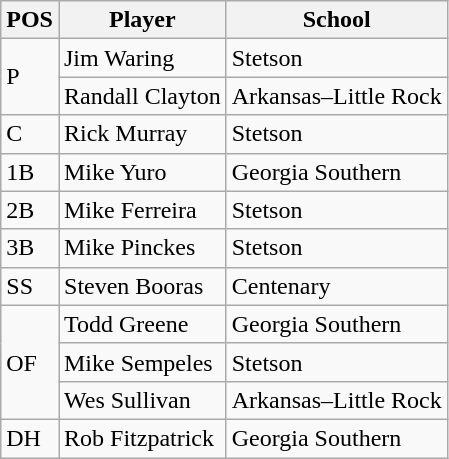<table class=wikitable>
<tr>
<th>POS</th>
<th>Player</th>
<th>School</th>
</tr>
<tr>
<td rowspan=2>P</td>
<td>Jim Waring</td>
<td>Stetson</td>
</tr>
<tr>
<td>Randall Clayton</td>
<td>Arkansas–Little Rock</td>
</tr>
<tr>
<td>C</td>
<td>Rick Murray</td>
<td>Stetson</td>
</tr>
<tr>
<td>1B</td>
<td>Mike Yuro</td>
<td>Georgia Southern</td>
</tr>
<tr>
<td>2B</td>
<td>Mike Ferreira</td>
<td>Stetson</td>
</tr>
<tr>
<td>3B</td>
<td>Mike Pinckes</td>
<td>Stetson</td>
</tr>
<tr>
<td>SS</td>
<td>Steven Booras</td>
<td>Centenary</td>
</tr>
<tr>
<td rowspan=3>OF</td>
<td>Todd Greene</td>
<td>Georgia Southern</td>
</tr>
<tr>
<td>Mike Sempeles</td>
<td>Stetson</td>
</tr>
<tr>
<td>Wes Sullivan</td>
<td>Arkansas–Little Rock</td>
</tr>
<tr>
<td>DH</td>
<td>Rob Fitzpatrick</td>
<td>Georgia Southern</td>
</tr>
</table>
